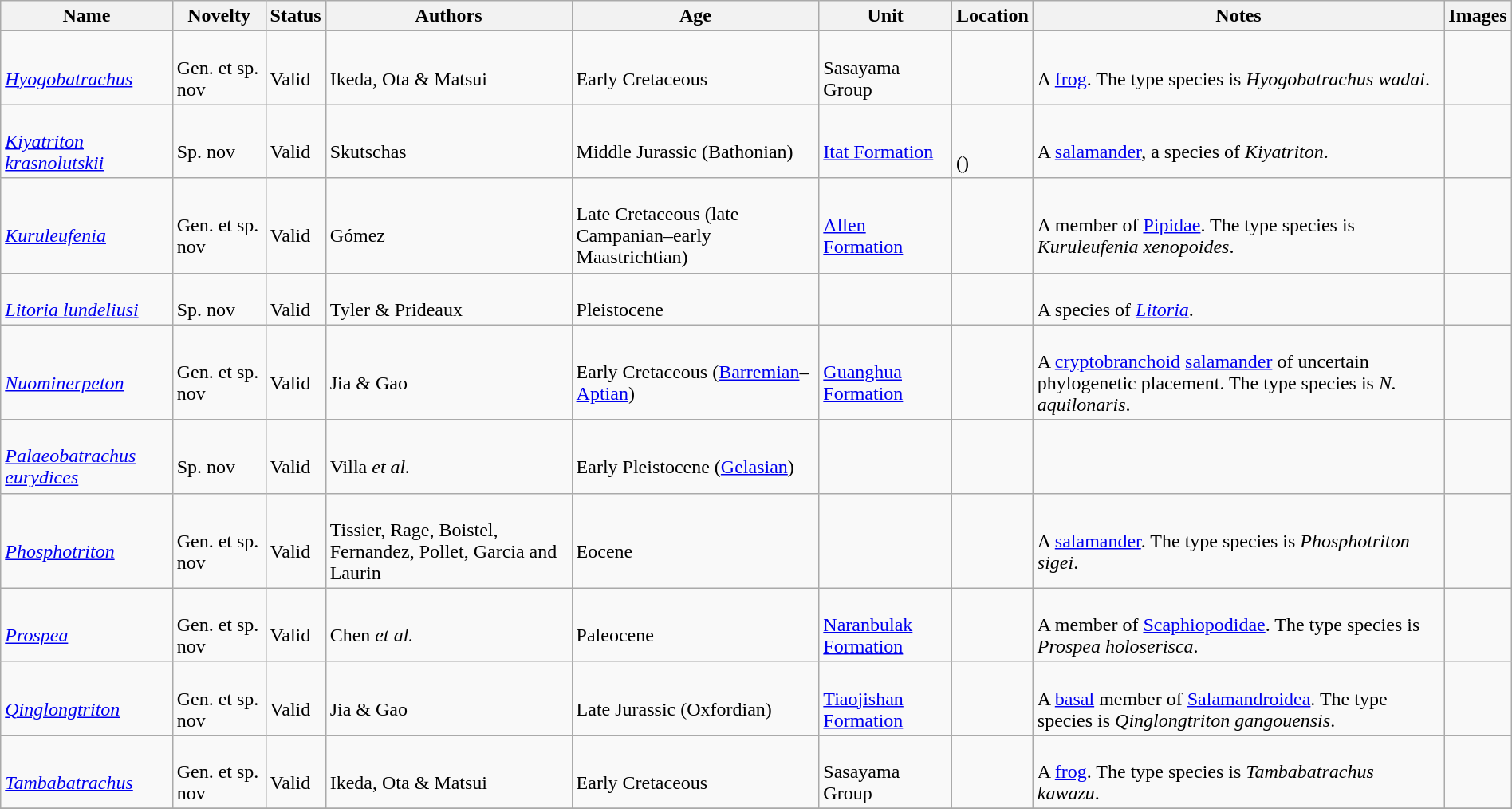<table class="wikitable sortable" align="center" width="100%">
<tr>
<th>Name</th>
<th>Novelty</th>
<th>Status</th>
<th>Authors</th>
<th>Age</th>
<th>Unit</th>
<th>Location</th>
<th>Notes</th>
<th>Images</th>
</tr>
<tr>
<td><br><em><a href='#'>Hyogobatrachus</a></em></td>
<td><br>Gen. et sp. nov</td>
<td><br>Valid</td>
<td><br>Ikeda, Ota & Matsui</td>
<td><br>Early Cretaceous</td>
<td><br>Sasayama Group</td>
<td><br></td>
<td><br>A <a href='#'>frog</a>. The type species is <em>Hyogobatrachus wadai</em>.</td>
<td></td>
</tr>
<tr>
<td><br><em><a href='#'>Kiyatriton krasnolutskii</a></em></td>
<td><br>Sp. nov</td>
<td><br>Valid</td>
<td><br>Skutschas</td>
<td><br>Middle Jurassic (Bathonian)</td>
<td><br><a href='#'>Itat Formation</a></td>
<td><br><br>()</td>
<td><br>A <a href='#'>salamander</a>, a species of <em>Kiyatriton</em>.</td>
<td></td>
</tr>
<tr>
<td><br><em><a href='#'>Kuruleufenia</a></em></td>
<td><br>Gen. et sp. nov</td>
<td><br>Valid</td>
<td><br>Gómez</td>
<td><br>Late Cretaceous (late Campanian–early Maastrichtian)</td>
<td><br><a href='#'>Allen Formation</a></td>
<td><br></td>
<td><br>A member of <a href='#'>Pipidae</a>. The type species is <em>Kuruleufenia xenopoides</em>.</td>
<td></td>
</tr>
<tr>
<td><br><em><a href='#'>Litoria lundeliusi</a></em></td>
<td><br>Sp. nov</td>
<td><br>Valid</td>
<td><br>Tyler & Prideaux</td>
<td><br>Pleistocene</td>
<td></td>
<td><br></td>
<td><br>A species of <em><a href='#'>Litoria</a></em>.</td>
<td></td>
</tr>
<tr>
<td><br><em><a href='#'>Nuominerpeton</a></em></td>
<td><br>Gen. et sp. nov</td>
<td><br>Valid</td>
<td><br>Jia & Gao</td>
<td><br>Early Cretaceous (<a href='#'>Barremian</a>–<a href='#'>Aptian</a>)</td>
<td><br><a href='#'>Guanghua Formation</a></td>
<td><br></td>
<td><br>A <a href='#'>cryptobranchoid</a> <a href='#'>salamander</a> of uncertain phylogenetic placement. The type species is <em>N. aquilonaris</em>.</td>
<td></td>
</tr>
<tr>
<td><br><em><a href='#'>Palaeobatrachus eurydices</a></em></td>
<td><br>Sp. nov</td>
<td><br>Valid</td>
<td><br>Villa <em>et al.</em></td>
<td><br>Early Pleistocene (<a href='#'>Gelasian</a>)</td>
<td></td>
<td><br></td>
<td></td>
<td></td>
</tr>
<tr>
<td><br><em><a href='#'>Phosphotriton</a></em></td>
<td><br>Gen. et sp. nov</td>
<td><br>Valid</td>
<td><br>Tissier, Rage, Boistel, Fernandez, Pollet, Garcia and Laurin</td>
<td><br>Eocene</td>
<td></td>
<td><br></td>
<td><br>A <a href='#'>salamander</a>. The type species is <em>Phosphotriton sigei</em>.</td>
<td></td>
</tr>
<tr>
<td><br><em><a href='#'>Prospea</a></em></td>
<td><br>Gen. et sp. nov</td>
<td><br>Valid</td>
<td><br>Chen <em>et al.</em></td>
<td><br>Paleocene</td>
<td><br><a href='#'>Naranbulak Formation</a></td>
<td><br></td>
<td><br>A member of <a href='#'>Scaphiopodidae</a>. The type species is <em>Prospea holoserisca</em>.</td>
<td></td>
</tr>
<tr>
<td><br><em><a href='#'>Qinglongtriton</a></em></td>
<td><br>Gen. et sp. nov</td>
<td><br>Valid</td>
<td><br>Jia & Gao</td>
<td><br>Late Jurassic (Oxfordian)</td>
<td><br><a href='#'>Tiaojishan Formation</a></td>
<td><br></td>
<td><br>A <a href='#'>basal</a> member of <a href='#'>Salamandroidea</a>. The type species is <em>Qinglongtriton gangouensis</em>.</td>
<td></td>
</tr>
<tr>
<td><br><em><a href='#'>Tambabatrachus</a></em></td>
<td><br>Gen. et sp. nov</td>
<td><br>Valid</td>
<td><br>Ikeda, Ota & Matsui</td>
<td><br>Early Cretaceous</td>
<td><br>Sasayama Group</td>
<td><br></td>
<td><br>A <a href='#'>frog</a>. The type species is <em>Tambabatrachus kawazu</em>.</td>
<td></td>
</tr>
<tr>
</tr>
</table>
